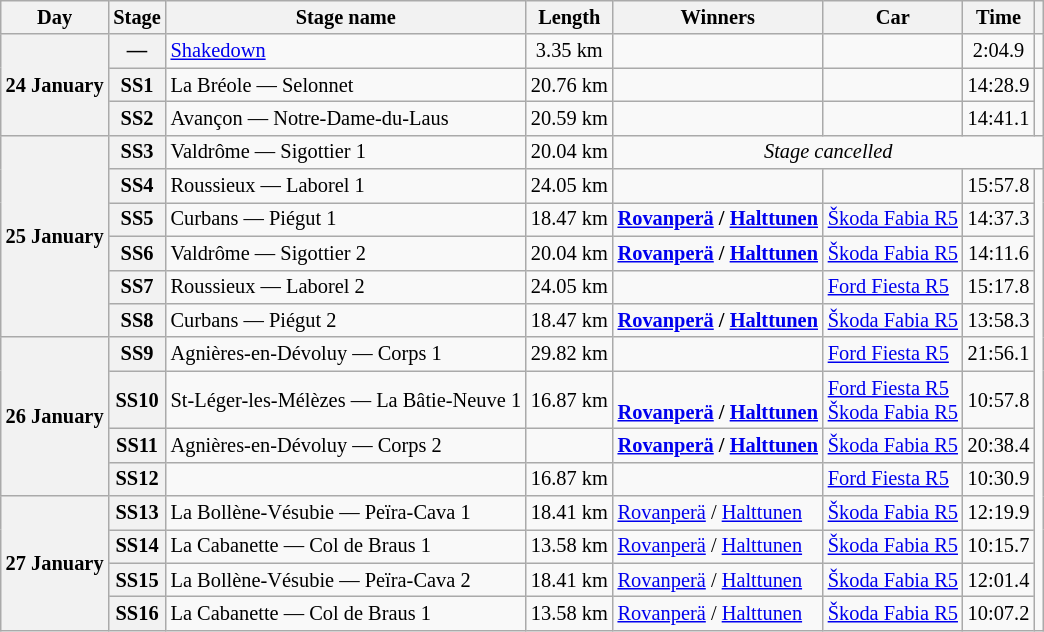<table class="wikitable" style="font-size: 85%;">
<tr>
<th>Day</th>
<th>Stage</th>
<th>Stage name</th>
<th>Length</th>
<th>Winners</th>
<th>Car</th>
<th>Time</th>
<th></th>
</tr>
<tr>
<th rowspan="3">24 January</th>
<th>—</th>
<td><a href='#'>Shakedown</a></td>
<td align="center">3.35 km</td>
<td></td>
<td></td>
<td align="center">2:04.9</td>
<td></td>
</tr>
<tr>
<th>SS1</th>
<td>La Bréole — Selonnet</td>
<td align="center">20.76 km</td>
<td></td>
<td></td>
<td align="center">14:28.9</td>
<td rowspan="2"></td>
</tr>
<tr>
<th>SS2</th>
<td>Avançon — Notre-Dame-du-Laus</td>
<td align="center">20.59 km</td>
<td></td>
<td></td>
<td align="center">14:41.1</td>
</tr>
<tr>
<th rowspan="6">25 January</th>
<th>SS3</th>
<td>Valdrôme — Sigottier 1</td>
<td align="center">20.04 km</td>
<td colspan="4" align="center"><em>Stage cancelled</em></td>
</tr>
<tr>
<th>SS4</th>
<td>Roussieux — Laborel 1</td>
<td align="center">24.05 km</td>
<td></td>
<td></td>
<td align="center">15:57.8</td>
<td rowspan="13"></td>
</tr>
<tr>
<th>SS5</th>
<td>Curbans — Piégut 1</td>
<td align="center">18.47 km</td>
<td><strong><a href='#'>Rovanperä</a> / <a href='#'>Halttunen</a></strong></td>
<td><a href='#'>Škoda Fabia R5</a></td>
<td align="center">14:37.3</td>
</tr>
<tr>
<th>SS6</th>
<td>Valdrôme — Sigottier 2</td>
<td align="center">20.04 km</td>
<td><strong><a href='#'>Rovanperä</a> / <a href='#'>Halttunen</a></strong></td>
<td><a href='#'>Škoda Fabia R5</a></td>
<td align="center">14:11.6</td>
</tr>
<tr>
<th>SS7</th>
<td>Roussieux — Laborel 2</td>
<td align="center">24.05 km</td>
<td><strong></strong></td>
<td><a href='#'>Ford Fiesta R5</a></td>
<td align="center">15:17.8</td>
</tr>
<tr>
<th>SS8</th>
<td>Curbans — Piégut 2</td>
<td align="center">18.47 km</td>
<td><strong><a href='#'>Rovanperä</a> / <a href='#'>Halttunen</a></strong></td>
<td><a href='#'>Škoda Fabia R5</a></td>
<td align="center">13:58.3</td>
</tr>
<tr>
<th rowspan="4">26 January</th>
<th>SS9</th>
<td>Agnières-en-Dévoluy — Corps 1</td>
<td align="center">29.82 km</td>
<td><strong></strong></td>
<td><a href='#'>Ford Fiesta R5</a></td>
<td align="center">21:56.1</td>
</tr>
<tr>
<th>SS10</th>
<td>St-Léger-les-Mélèzes — La Bâtie-Neuve 1</td>
<td align="center">16.87 km</td>
<td><strong><br><a href='#'>Rovanperä</a> / <a href='#'>Halttunen</a></strong></td>
<td><a href='#'>Ford Fiesta R5</a><br><a href='#'>Škoda Fabia R5</a></td>
<td align="center">10:57.8</td>
</tr>
<tr>
<th>SS11</th>
<td>Agnières-en-Dévoluy — Corps 2</td>
<td align="center"></td>
<td><strong><a href='#'>Rovanperä</a> / <a href='#'>Halttunen</a></strong></td>
<td><a href='#'>Škoda Fabia R5</a></td>
<td align="center">20:38.4</td>
</tr>
<tr>
<th>SS12</th>
<td></td>
<td align="center">16.87 km</td>
<td><strong></strong></td>
<td><a href='#'>Ford Fiesta R5</a></td>
<td align="center">10:30.9</td>
</tr>
<tr>
<th rowspan="4">27 January</th>
<th>SS13</th>
<td>La Bollène-Vésubie — Peïra-Cava 1</td>
<td align="center">18.41 km</td>
<td><a href='#'>Rovanperä</a> / <a href='#'>Halttunen</a></td>
<td><a href='#'>Škoda Fabia R5</a></td>
<td align="center">12:19.9</td>
</tr>
<tr>
<th>SS14</th>
<td>La Cabanette — Col de Braus 1</td>
<td align="center">13.58 km</td>
<td><a href='#'>Rovanperä</a> / <a href='#'>Halttunen</a></td>
<td><a href='#'>Škoda Fabia R5</a></td>
<td align="center">10:15.7</td>
</tr>
<tr>
<th>SS15</th>
<td>La Bollène-Vésubie — Peïra-Cava 2</td>
<td align="center">18.41 km</td>
<td><a href='#'>Rovanperä</a> / <a href='#'>Halttunen</a></td>
<td><a href='#'>Škoda Fabia R5</a></td>
<td align="center">12:01.4</td>
</tr>
<tr>
<th>SS16</th>
<td>La Cabanette — Col de Braus 1</td>
<td align="center">13.58 km</td>
<td><a href='#'>Rovanperä</a> / <a href='#'>Halttunen</a></td>
<td><a href='#'>Škoda Fabia R5</a></td>
<td align="center">10:07.2</td>
</tr>
</table>
